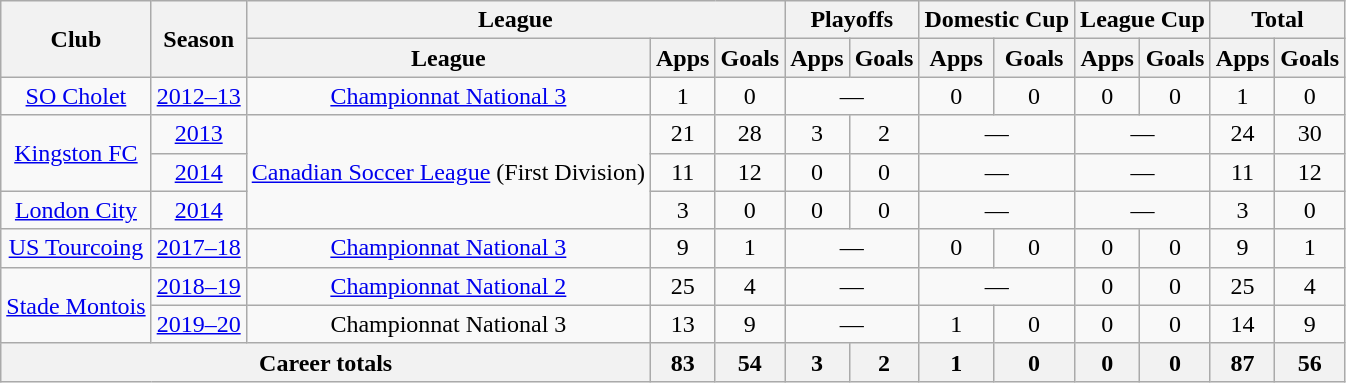<table class="wikitable" style="text-align:center">
<tr>
<th rowspan="2">Club</th>
<th rowspan="2">Season</th>
<th colspan="3">League</th>
<th colspan="2">Playoffs</th>
<th colspan="2">Domestic Cup</th>
<th colspan="2">League Cup</th>
<th colspan="2">Total</th>
</tr>
<tr>
<th>League</th>
<th>Apps</th>
<th>Goals</th>
<th>Apps</th>
<th>Goals</th>
<th>Apps</th>
<th>Goals</th>
<th>Apps</th>
<th>Goals</th>
<th>Apps</th>
<th>Goals</th>
</tr>
<tr>
<td><a href='#'>SO Cholet</a></td>
<td><a href='#'>2012–13</a></td>
<td><a href='#'>Championnat National 3</a></td>
<td>1</td>
<td>0</td>
<td colspan="2">—</td>
<td 0>0</td>
<td>0</td>
<td>0</td>
<td>0</td>
<td>1</td>
<td>0</td>
</tr>
<tr>
<td rowspan="2"><a href='#'>Kingston FC</a></td>
<td><a href='#'>2013</a></td>
<td rowspan="3"><a href='#'>Canadian Soccer League</a> (First Division)</td>
<td>21</td>
<td>28</td>
<td>3</td>
<td>2</td>
<td colspan="2">—</td>
<td colspan="2">—</td>
<td>24</td>
<td>30</td>
</tr>
<tr>
<td><a href='#'>2014</a></td>
<td>11</td>
<td>12</td>
<td>0</td>
<td>0</td>
<td colspan="2">—</td>
<td colspan="2">—</td>
<td>11</td>
<td>12</td>
</tr>
<tr>
<td><a href='#'>London City</a></td>
<td><a href='#'>2014</a></td>
<td>3</td>
<td>0</td>
<td>0</td>
<td>0</td>
<td colspan="2">—</td>
<td colspan="2">—</td>
<td>3</td>
<td>0</td>
</tr>
<tr>
<td><a href='#'>US Tourcoing</a></td>
<td><a href='#'>2017–18</a></td>
<td><a href='#'>Championnat National 3</a></td>
<td>9</td>
<td>1</td>
<td colspan="2">—</td>
<td 0>0</td>
<td>0</td>
<td>0</td>
<td>0</td>
<td>9</td>
<td>1</td>
</tr>
<tr>
<td rowspan="2"><a href='#'>Stade Montois</a></td>
<td><a href='#'>2018–19</a></td>
<td><a href='#'>Championnat National 2</a></td>
<td>25</td>
<td>4</td>
<td colspan="2">—</td>
<td colspan="2">—</td>
<td>0</td>
<td>0</td>
<td 0>25</td>
<td>4</td>
</tr>
<tr>
<td><a href='#'>2019–20</a></td>
<td>Championnat National 3</td>
<td>13</td>
<td>9</td>
<td colspan="2">—</td>
<td 1>1</td>
<td>0</td>
<td>0</td>
<td>0</td>
<td>14</td>
<td>9</td>
</tr>
<tr>
<th colspan="3">Career totals</th>
<th>83</th>
<th>54</th>
<th>3</th>
<th>2</th>
<th>1</th>
<th>0</th>
<th>0</th>
<th>0</th>
<th>87</th>
<th>56</th>
</tr>
</table>
